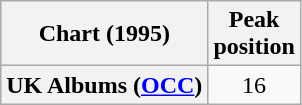<table class="wikitable plainrowheaders" style="text-align:center">
<tr>
<th scope="col">Chart (1995)</th>
<th scope="col">Peak<br> position</th>
</tr>
<tr>
<th scope="row">UK Albums (<a href='#'>OCC</a>)</th>
<td>16</td>
</tr>
</table>
